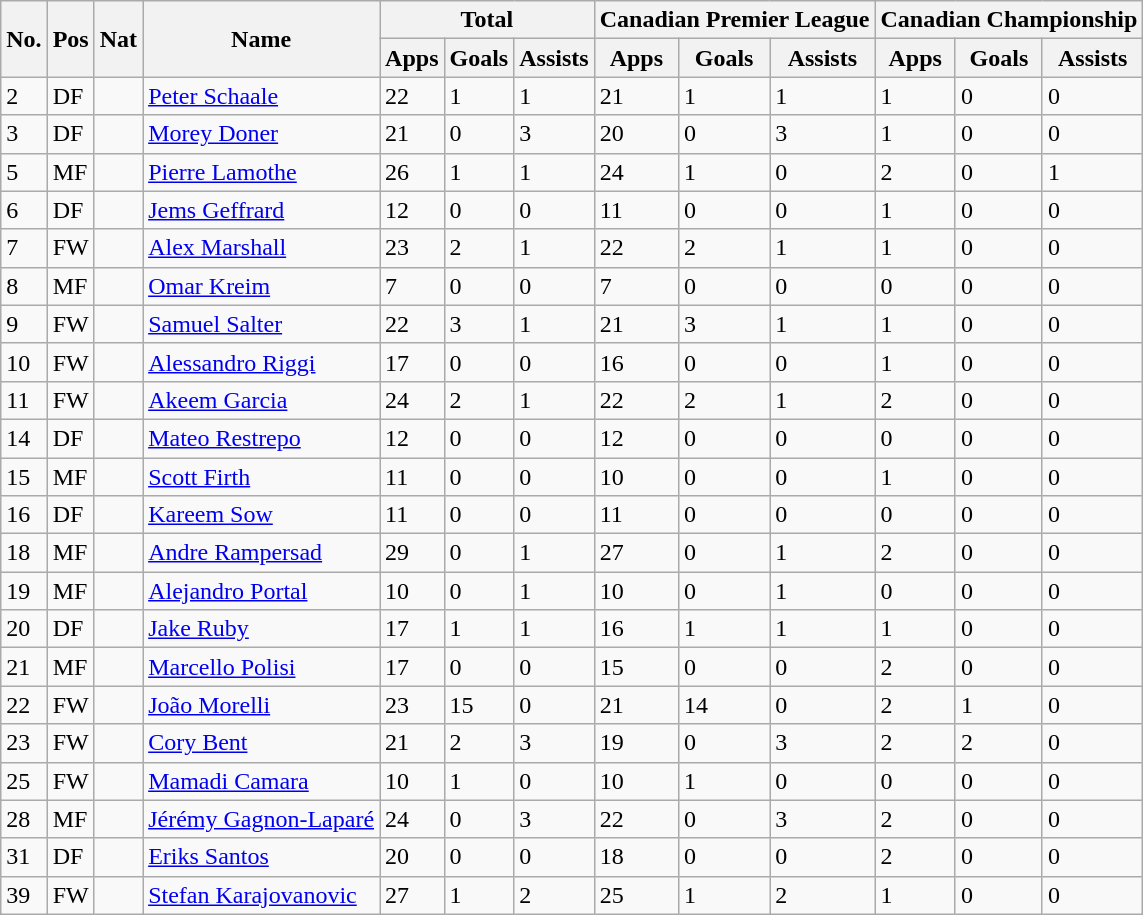<table class="wikitable sortable">
<tr>
<th rowspan="2">No.</th>
<th rowspan="2">Pos</th>
<th rowspan="2">Nat</th>
<th rowspan="2">Name</th>
<th colspan="3">Total</th>
<th colspan="3">Canadian Premier League</th>
<th colspan="3">Canadian Championship</th>
</tr>
<tr>
<th>Apps</th>
<th>Goals</th>
<th>Assists</th>
<th>Apps</th>
<th>Goals</th>
<th>Assists</th>
<th>Apps</th>
<th>Goals</th>
<th>Assists</th>
</tr>
<tr>
<td>2</td>
<td>DF</td>
<td></td>
<td><a href='#'>Peter Schaale</a></td>
<td>22</td>
<td>1</td>
<td>1</td>
<td>21</td>
<td>1</td>
<td>1</td>
<td>1</td>
<td>0</td>
<td>0</td>
</tr>
<tr>
<td>3</td>
<td>DF</td>
<td></td>
<td><a href='#'>Morey Doner</a></td>
<td>21</td>
<td>0</td>
<td>3</td>
<td>20</td>
<td>0</td>
<td>3</td>
<td>1</td>
<td>0</td>
<td>0</td>
</tr>
<tr>
<td>5</td>
<td>MF</td>
<td></td>
<td><a href='#'>Pierre Lamothe</a></td>
<td>26</td>
<td>1</td>
<td>1</td>
<td>24</td>
<td>1</td>
<td>0</td>
<td>2</td>
<td>0</td>
<td>1</td>
</tr>
<tr>
<td>6</td>
<td>DF</td>
<td></td>
<td><a href='#'>Jems Geffrard</a></td>
<td>12</td>
<td>0</td>
<td>0</td>
<td>11</td>
<td>0</td>
<td>0</td>
<td>1</td>
<td>0</td>
<td>0</td>
</tr>
<tr>
<td>7</td>
<td>FW</td>
<td></td>
<td><a href='#'>Alex Marshall</a></td>
<td>23</td>
<td>2</td>
<td>1</td>
<td>22</td>
<td>2</td>
<td>1</td>
<td>1</td>
<td>0</td>
<td>0</td>
</tr>
<tr>
<td>8</td>
<td>MF</td>
<td></td>
<td><a href='#'>Omar Kreim</a></td>
<td>7</td>
<td>0</td>
<td>0</td>
<td>7</td>
<td>0</td>
<td>0</td>
<td>0</td>
<td>0</td>
<td>0</td>
</tr>
<tr>
<td>9</td>
<td>FW</td>
<td></td>
<td><a href='#'>Samuel Salter</a></td>
<td>22</td>
<td>3</td>
<td>1</td>
<td>21</td>
<td>3</td>
<td>1</td>
<td>1</td>
<td>0</td>
<td>0</td>
</tr>
<tr>
<td>10</td>
<td>FW</td>
<td></td>
<td><a href='#'>Alessandro Riggi</a></td>
<td>17</td>
<td>0</td>
<td>0</td>
<td>16</td>
<td>0</td>
<td>0</td>
<td>1</td>
<td>0</td>
<td>0</td>
</tr>
<tr>
<td>11</td>
<td>FW</td>
<td></td>
<td><a href='#'>Akeem Garcia</a></td>
<td>24</td>
<td>2</td>
<td>1</td>
<td>22</td>
<td>2</td>
<td>1</td>
<td>2</td>
<td>0</td>
<td>0</td>
</tr>
<tr>
<td>14</td>
<td>DF</td>
<td></td>
<td><a href='#'>Mateo Restrepo</a></td>
<td>12</td>
<td>0</td>
<td>0</td>
<td>12</td>
<td>0</td>
<td>0</td>
<td>0</td>
<td>0</td>
<td>0</td>
</tr>
<tr>
<td>15</td>
<td>MF</td>
<td></td>
<td><a href='#'>Scott Firth</a></td>
<td>11</td>
<td>0</td>
<td>0</td>
<td>10</td>
<td>0</td>
<td>0</td>
<td>1</td>
<td>0</td>
<td>0</td>
</tr>
<tr>
<td>16</td>
<td>DF</td>
<td></td>
<td><a href='#'>Kareem Sow</a></td>
<td>11</td>
<td>0</td>
<td>0</td>
<td>11</td>
<td>0</td>
<td>0</td>
<td>0</td>
<td>0</td>
<td>0</td>
</tr>
<tr>
<td>18</td>
<td>MF</td>
<td></td>
<td><a href='#'>Andre Rampersad</a></td>
<td>29</td>
<td>0</td>
<td>1</td>
<td>27</td>
<td>0</td>
<td>1</td>
<td>2</td>
<td>0</td>
<td>0</td>
</tr>
<tr>
<td>19</td>
<td>MF</td>
<td></td>
<td><a href='#'>Alejandro Portal</a></td>
<td>10</td>
<td>0</td>
<td>1</td>
<td>10</td>
<td>0</td>
<td>1</td>
<td>0</td>
<td>0</td>
<td>0</td>
</tr>
<tr>
<td>20</td>
<td>DF</td>
<td></td>
<td><a href='#'>Jake Ruby</a></td>
<td>17</td>
<td>1</td>
<td>1</td>
<td>16</td>
<td>1</td>
<td>1</td>
<td>1</td>
<td>0</td>
<td>0</td>
</tr>
<tr>
<td>21</td>
<td>MF</td>
<td></td>
<td><a href='#'>Marcello Polisi</a></td>
<td>17</td>
<td>0</td>
<td>0</td>
<td>15</td>
<td>0</td>
<td>0</td>
<td>2</td>
<td>0</td>
<td>0</td>
</tr>
<tr>
<td>22</td>
<td>FW</td>
<td></td>
<td><a href='#'>João Morelli</a></td>
<td>23</td>
<td>15</td>
<td>0</td>
<td>21</td>
<td>14</td>
<td>0</td>
<td>2</td>
<td>1</td>
<td>0</td>
</tr>
<tr>
<td>23</td>
<td>FW</td>
<td></td>
<td><a href='#'>Cory Bent</a></td>
<td>21</td>
<td>2</td>
<td>3</td>
<td>19</td>
<td>0</td>
<td>3</td>
<td>2</td>
<td>2</td>
<td>0</td>
</tr>
<tr>
<td>25</td>
<td>FW</td>
<td></td>
<td><a href='#'>Mamadi Camara</a></td>
<td>10</td>
<td>1</td>
<td>0</td>
<td>10</td>
<td>1</td>
<td>0</td>
<td>0</td>
<td>0</td>
<td>0</td>
</tr>
<tr>
<td>28</td>
<td>MF</td>
<td></td>
<td><a href='#'>Jérémy Gagnon-Laparé</a></td>
<td>24</td>
<td>0</td>
<td>3</td>
<td>22</td>
<td>0</td>
<td>3</td>
<td>2</td>
<td>0</td>
<td>0</td>
</tr>
<tr>
<td>31</td>
<td>DF</td>
<td></td>
<td><a href='#'>Eriks Santos</a></td>
<td>20</td>
<td>0</td>
<td>0</td>
<td>18</td>
<td>0</td>
<td>0</td>
<td>2</td>
<td>0</td>
<td>0</td>
</tr>
<tr>
<td>39</td>
<td>FW</td>
<td></td>
<td><a href='#'>Stefan Karajovanovic</a></td>
<td>27</td>
<td>1</td>
<td>2</td>
<td>25</td>
<td>1</td>
<td>2</td>
<td>1</td>
<td>0</td>
<td>0</td>
</tr>
</table>
